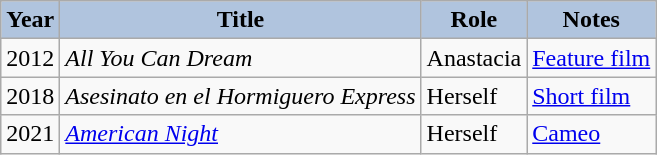<table class="wikitable sortable">
<tr style="text-align:center;">
<th style="background:#B0C4DE;">Year</th>
<th style="background:#B0C4DE;">Title</th>
<th style="background:#B0C4DE;">Role</th>
<th style="background:#B0C4DE;">Notes</th>
</tr>
<tr>
<td>2012</td>
<td><em>All You Can Dream</em></td>
<td>Anastacia</td>
<td><a href='#'>Feature film</a></td>
</tr>
<tr>
<td>2018</td>
<td><em>Asesinato en el Hormiguero Express</em></td>
<td>Herself</td>
<td><a href='#'>Short film</a></td>
</tr>
<tr>
<td>2021</td>
<td><em><a href='#'>American Night</a></em></td>
<td>Herself</td>
<td><a href='#'>Cameo</a></td>
</tr>
</table>
